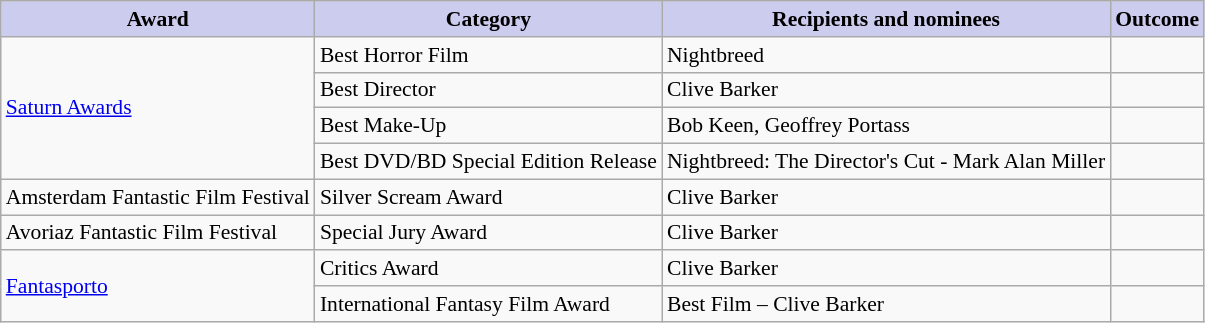<table class="wikitable" style="font-size:90%">
<tr style="text-align:center;">
<th style="background:#cce;">Award</th>
<th style="background:#cce;">Category</th>
<th style="background:#cce;">Recipients and nominees</th>
<th style="background:#cce;">Outcome</th>
</tr>
<tr>
<td rowspan="4"><a href='#'>Saturn Awards</a></td>
<td>Best Horror Film</td>
<td>Nightbreed</td>
<td></td>
</tr>
<tr>
<td>Best Director</td>
<td>Clive Barker</td>
<td></td>
</tr>
<tr>
<td>Best Make-Up</td>
<td>Bob Keen, Geoffrey Portass</td>
<td></td>
</tr>
<tr>
<td>Best DVD/BD Special Edition Release</td>
<td>Nightbreed: The Director's Cut - Mark Alan Miller</td>
<td></td>
</tr>
<tr>
<td>Amsterdam Fantastic Film Festival</td>
<td>Silver Scream Award</td>
<td>Clive Barker</td>
<td></td>
</tr>
<tr>
<td>Avoriaz Fantastic Film Festival</td>
<td>Special Jury Award</td>
<td>Clive Barker</td>
<td></td>
</tr>
<tr>
<td rowspan=2><a href='#'>Fantasporto</a></td>
<td>Critics Award</td>
<td>Clive Barker</td>
<td></td>
</tr>
<tr>
<td>International Fantasy Film Award</td>
<td>Best Film – Clive Barker</td>
<td></td>
</tr>
</table>
